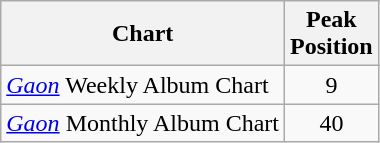<table class="wikitable sortable">
<tr>
<th>Chart</th>
<th>Peak<br>Position</th>
</tr>
<tr>
<td><em><a href='#'>Gaon</a></em> Weekly Album Chart</td>
<td align="center">9</td>
</tr>
<tr>
<td><em><a href='#'>Gaon</a></em> Monthly Album Chart</td>
<td align="center">40</td>
</tr>
</table>
